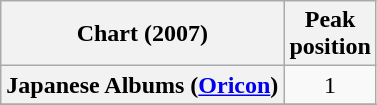<table class="wikitable plainrowheaders">
<tr>
<th>Chart (2007)</th>
<th>Peak<br>position</th>
</tr>
<tr>
<th scope="row">Japanese Albums (<a href='#'>Oricon</a>)</th>
<td style="text-align:center;">1</td>
</tr>
<tr>
</tr>
</table>
